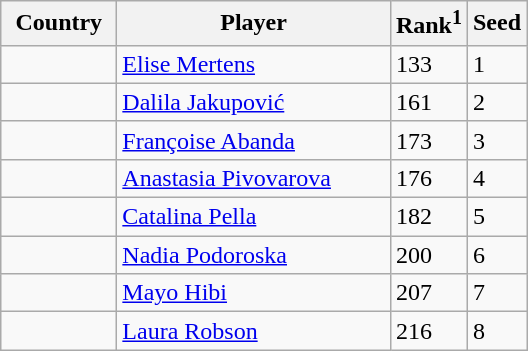<table class="sortable wikitable">
<tr>
<th width="70">Country</th>
<th width="175">Player</th>
<th>Rank<sup>1</sup></th>
<th>Seed</th>
</tr>
<tr>
<td></td>
<td><a href='#'>Elise Mertens</a></td>
<td>133</td>
<td>1</td>
</tr>
<tr>
<td></td>
<td><a href='#'>Dalila Jakupović</a></td>
<td>161</td>
<td>2</td>
</tr>
<tr>
<td></td>
<td><a href='#'>Françoise Abanda</a></td>
<td>173</td>
<td>3</td>
</tr>
<tr>
<td></td>
<td><a href='#'>Anastasia Pivovarova</a></td>
<td>176</td>
<td>4</td>
</tr>
<tr>
<td></td>
<td><a href='#'>Catalina Pella</a></td>
<td>182</td>
<td>5</td>
</tr>
<tr>
<td></td>
<td><a href='#'>Nadia Podoroska</a></td>
<td>200</td>
<td>6</td>
</tr>
<tr>
<td></td>
<td><a href='#'>Mayo Hibi</a></td>
<td>207</td>
<td>7</td>
</tr>
<tr>
<td></td>
<td><a href='#'>Laura Robson</a></td>
<td>216</td>
<td>8</td>
</tr>
</table>
